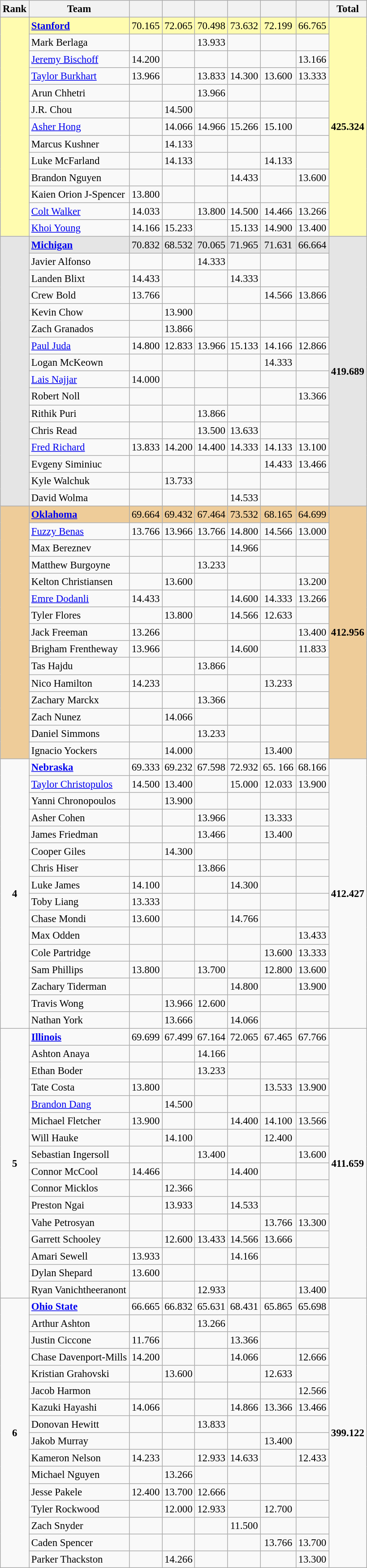<table class="wikitable" style="text-align:center; font-size:95%">
<tr>
<th rowspan="1">Rank</th>
<th rowspan="1">Team</th>
<th colspan="1"></th>
<th colspan="1"></th>
<th colspan="1"></th>
<th colspan="1"></th>
<th colspan="1"></th>
<th colspan="1"></th>
<th rowspan="1">Total</th>
</tr>
<tr style="background:#fffcaf;">
<td rowspan="13"></td>
<td style="text-align:left;"><strong><a href='#'>Stanford</a></strong></td>
<td>70.165</td>
<td>72.065</td>
<td>70.498</td>
<td>73.632</td>
<td>72.199</td>
<td>66.765</td>
<td rowspan="13"><strong>425.324</strong></td>
</tr>
<tr>
<td style="text-align:left;">Mark Berlaga</td>
<td></td>
<td></td>
<td>13.933</td>
<td></td>
<td></td>
<td></td>
</tr>
<tr>
<td style="text-align:left;"><a href='#'>Jeremy Bischoff</a></td>
<td>14.200</td>
<td></td>
<td></td>
<td></td>
<td></td>
<td>13.166</td>
</tr>
<tr>
<td style="text-align:left;"><a href='#'>Taylor Burkhart</a></td>
<td>13.966</td>
<td></td>
<td>13.833</td>
<td>14.300</td>
<td>13.600</td>
<td>13.333</td>
</tr>
<tr>
<td style="text-align:left;">Arun Chhetri</td>
<td></td>
<td></td>
<td>13.966</td>
<td></td>
<td></td>
<td></td>
</tr>
<tr>
<td style="text-align:left;">J.R. Chou</td>
<td></td>
<td>14.500</td>
<td></td>
<td></td>
<td></td>
<td></td>
</tr>
<tr>
<td style="text-align:left;"><a href='#'>Asher Hong</a></td>
<td></td>
<td>14.066</td>
<td>14.966</td>
<td>15.266</td>
<td>15.100</td>
<td></td>
</tr>
<tr>
<td style="text-align:left;">Marcus Kushner</td>
<td></td>
<td>14.133</td>
<td></td>
<td></td>
<td></td>
<td></td>
</tr>
<tr>
<td style="text-align:left;">Luke McFarland</td>
<td></td>
<td>14.133</td>
<td></td>
<td></td>
<td>14.133</td>
<td></td>
</tr>
<tr>
<td style="text-align:left;">Brandon Nguyen</td>
<td></td>
<td></td>
<td></td>
<td>14.433</td>
<td></td>
<td>13.600</td>
</tr>
<tr>
<td style="text-align:left;">Kaien Orion J-Spencer</td>
<td>13.800</td>
<td></td>
<td></td>
<td></td>
<td></td>
<td></td>
</tr>
<tr>
<td style="text-align:left;"><a href='#'>Colt Walker</a></td>
<td>14.033</td>
<td></td>
<td>13.800</td>
<td>14.500</td>
<td>14.466</td>
<td>13.266</td>
</tr>
<tr>
<td style="text-align:left;"><a href='#'>Khoi Young</a></td>
<td>14.166</td>
<td>15.233</td>
<td></td>
<td>15.133</td>
<td>14.900</td>
<td>13.400</td>
</tr>
<tr style="background:#e5e5e5;">
<td rowspan="16"></td>
<td style="text-align:left;"><strong><a href='#'>Michigan</a></strong></td>
<td>70.832</td>
<td>68.532</td>
<td>70.065</td>
<td>71.965</td>
<td>71.631</td>
<td>66.664</td>
<td rowspan="16"><strong>419.689</strong></td>
</tr>
<tr>
<td style="text-align:left;">Javier Alfonso</td>
<td></td>
<td></td>
<td>14.333</td>
<td></td>
<td></td>
<td></td>
</tr>
<tr>
<td style="text-align:left;">Landen Blixt</td>
<td>14.433</td>
<td></td>
<td></td>
<td>14.333</td>
<td></td>
<td></td>
</tr>
<tr>
<td style="text-align:left;">Crew Bold</td>
<td>13.766</td>
<td></td>
<td></td>
<td></td>
<td>14.566</td>
<td>13.866</td>
</tr>
<tr>
<td style="text-align:left;">Kevin Chow</td>
<td></td>
<td>13.900</td>
<td></td>
<td></td>
<td></td>
<td></td>
</tr>
<tr>
<td style="text-align:left;">Zach Granados</td>
<td></td>
<td>13.866</td>
<td></td>
<td></td>
<td></td>
<td></td>
</tr>
<tr>
<td style="text-align:left;"><a href='#'>Paul Juda</a></td>
<td>14.800</td>
<td>12.833</td>
<td>13.966</td>
<td>15.133</td>
<td>14.166</td>
<td>12.866</td>
</tr>
<tr>
<td style="text-align:left;">Logan McKeown</td>
<td></td>
<td></td>
<td></td>
<td></td>
<td>14.333</td>
<td></td>
</tr>
<tr>
<td style="text-align:left;"><a href='#'>Lais Najjar</a></td>
<td>14.000</td>
<td></td>
<td></td>
<td></td>
<td></td>
<td></td>
</tr>
<tr>
<td style="text-align:left;">Robert Noll</td>
<td></td>
<td></td>
<td></td>
<td></td>
<td></td>
<td>13.366</td>
</tr>
<tr>
<td style="text-align:left;">Rithik Puri</td>
<td></td>
<td></td>
<td>13.866</td>
<td></td>
<td></td>
<td></td>
</tr>
<tr>
<td style="text-align:left;">Chris Read</td>
<td></td>
<td></td>
<td>13.500</td>
<td>13.633</td>
<td></td>
<td></td>
</tr>
<tr>
<td style="text-align:left;"><a href='#'>Fred Richard</a></td>
<td>13.833</td>
<td>14.200</td>
<td>14.400</td>
<td>14.333</td>
<td>14.133</td>
<td>13.100</td>
</tr>
<tr>
<td style="text-align:left;">Evgeny Siminiuc</td>
<td></td>
<td></td>
<td></td>
<td></td>
<td>14.433</td>
<td>13.466</td>
</tr>
<tr>
<td style="text-align:left;">Kyle Walchuk</td>
<td></td>
<td>13.733</td>
<td></td>
<td></td>
<td></td>
<td></td>
</tr>
<tr>
<td style="text-align:left;">David Wolma</td>
<td></td>
<td></td>
<td></td>
<td>14.533</td>
<td></td>
<td></td>
</tr>
<tr style="background:#ec9;">
<td rowspan="15"></td>
<td style="text-align:left;"><strong><a href='#'>Oklahoma</a></strong></td>
<td>69.664</td>
<td>69.432</td>
<td>67.464</td>
<td>73.532</td>
<td>68.165</td>
<td>64.699</td>
<td rowspan="15"><strong>412.956</strong></td>
</tr>
<tr>
<td style="text-align:left;"><a href='#'>Fuzzy Benas</a></td>
<td>13.766</td>
<td>13.966</td>
<td>13.766</td>
<td>14.800</td>
<td>14.566</td>
<td>13.000</td>
</tr>
<tr>
<td style="text-align:left;">Max Bereznev</td>
<td></td>
<td></td>
<td></td>
<td>14.966</td>
<td></td>
<td></td>
</tr>
<tr>
<td style="text-align:left;">Matthew Burgoyne</td>
<td></td>
<td></td>
<td>13.233</td>
<td></td>
<td></td>
<td></td>
</tr>
<tr>
<td style="text-align:left;">Kelton Christiansen</td>
<td></td>
<td>13.600</td>
<td></td>
<td></td>
<td></td>
<td>13.200</td>
</tr>
<tr>
<td style="text-align:left;"><a href='#'>Emre Dodanli</a></td>
<td>14.433</td>
<td></td>
<td></td>
<td>14.600</td>
<td>14.333</td>
<td>13.266</td>
</tr>
<tr>
<td style="text-align:left;">Tyler Flores</td>
<td></td>
<td>13.800</td>
<td></td>
<td>14.566</td>
<td>12.633</td>
<td></td>
</tr>
<tr>
<td style="text-align:left;">Jack Freeman</td>
<td>13.266</td>
<td></td>
<td></td>
<td></td>
<td></td>
<td>13.400</td>
</tr>
<tr>
<td style="text-align:left;">Brigham Frentheway</td>
<td>13.966</td>
<td></td>
<td></td>
<td>14.600</td>
<td></td>
<td>11.833</td>
</tr>
<tr>
<td style="text-align:left;">Tas Hajdu</td>
<td></td>
<td></td>
<td>13.866</td>
<td></td>
<td></td>
<td></td>
</tr>
<tr>
<td style="text-align:left;">Nico Hamilton</td>
<td>14.233</td>
<td></td>
<td></td>
<td></td>
<td>13.233</td>
<td></td>
</tr>
<tr>
<td style="text-align:left;">Zachary Marckx</td>
<td></td>
<td></td>
<td>13.366</td>
<td></td>
<td></td>
<td></td>
</tr>
<tr>
<td style="text-align:left;">Zach Nunez</td>
<td></td>
<td>14.066</td>
<td></td>
<td></td>
<td></td>
<td></td>
</tr>
<tr>
<td style="text-align:left;">Daniel Simmons</td>
<td></td>
<td></td>
<td>13.233</td>
<td></td>
<td></td>
<td></td>
</tr>
<tr>
<td style="text-align:left;">Ignacio Yockers</td>
<td></td>
<td>14.000</td>
<td></td>
<td></td>
<td>13.400</td>
<td></td>
</tr>
<tr>
<td rowspan="16"><strong>4</strong></td>
<td style="text-align:left;"><strong><a href='#'>Nebraska</a></strong></td>
<td>69.333</td>
<td>69.232</td>
<td>67.598</td>
<td>72.932</td>
<td>65. 166</td>
<td>68.166</td>
<td rowspan="16"><strong>412.427</strong></td>
</tr>
<tr>
<td style="text-align:left;"><a href='#'>Taylor Christopulos</a></td>
<td>14.500</td>
<td>13.400</td>
<td></td>
<td>15.000</td>
<td>12.033</td>
<td>13.900</td>
</tr>
<tr>
<td style="text-align:left;">Yanni Chronopoulos</td>
<td></td>
<td>13.900</td>
<td></td>
<td></td>
<td></td>
<td></td>
</tr>
<tr>
<td style="text-align:left;">Asher Cohen</td>
<td></td>
<td></td>
<td>13.966</td>
<td></td>
<td>13.333</td>
<td></td>
</tr>
<tr>
<td style="text-align:left;">James Friedman</td>
<td></td>
<td></td>
<td>13.466</td>
<td></td>
<td>13.400</td>
<td></td>
</tr>
<tr>
<td style="text-align:left;">Cooper Giles</td>
<td></td>
<td>14.300</td>
<td></td>
<td></td>
<td></td>
<td></td>
</tr>
<tr>
<td style="text-align:left;">Chris Hiser</td>
<td></td>
<td></td>
<td>13.866</td>
<td></td>
<td></td>
<td></td>
</tr>
<tr>
<td style="text-align:left;">Luke James</td>
<td>14.100</td>
<td></td>
<td></td>
<td>14.300</td>
<td></td>
<td></td>
</tr>
<tr>
<td style="text-align:left;">Toby Liang</td>
<td>13.333</td>
<td></td>
<td></td>
<td></td>
<td></td>
<td></td>
</tr>
<tr>
<td style="text-align:left;">Chase Mondi</td>
<td>13.600</td>
<td></td>
<td></td>
<td>14.766</td>
<td></td>
<td></td>
</tr>
<tr>
<td style="text-align:left;">Max Odden</td>
<td></td>
<td></td>
<td></td>
<td></td>
<td></td>
<td>13.433</td>
</tr>
<tr>
<td style="text-align:left;">Cole Partridge</td>
<td></td>
<td></td>
<td></td>
<td></td>
<td>13.600</td>
<td>13.333</td>
</tr>
<tr>
<td style="text-align:left;">Sam Phillips</td>
<td>13.800</td>
<td></td>
<td>13.700</td>
<td></td>
<td>12.800</td>
<td>13.600</td>
</tr>
<tr>
<td style="text-align:left;">Zachary Tiderman</td>
<td></td>
<td></td>
<td></td>
<td>14.800</td>
<td></td>
<td>13.900</td>
</tr>
<tr>
<td style="text-align:left;">Travis Wong</td>
<td></td>
<td>13.966</td>
<td>12.600</td>
<td></td>
<td></td>
<td></td>
</tr>
<tr>
<td style="text-align:left;">Nathan York</td>
<td></td>
<td>13.666</td>
<td></td>
<td>14.066</td>
<td></td>
<td></td>
</tr>
<tr>
<td rowspan="16"><strong>5</strong></td>
<td style="text-align:left;"><strong><a href='#'>Illinois</a></strong></td>
<td>69.699</td>
<td>67.499</td>
<td>67.164</td>
<td>72.065</td>
<td>67.465</td>
<td>67.766</td>
<td rowspan="16"><strong>411.659</strong></td>
</tr>
<tr>
<td style="text-align:left;">Ashton Anaya</td>
<td></td>
<td></td>
<td>14.166</td>
<td></td>
<td></td>
<td></td>
</tr>
<tr>
<td style="text-align:left;">Ethan Boder</td>
<td></td>
<td></td>
<td>13.233</td>
<td></td>
<td></td>
<td></td>
</tr>
<tr>
<td style="text-align:left;">Tate Costa</td>
<td>13.800</td>
<td></td>
<td></td>
<td></td>
<td>13.533</td>
<td>13.900</td>
</tr>
<tr>
<td style="text-align:left;"><a href='#'>Brandon Dang</a></td>
<td></td>
<td>14.500</td>
<td></td>
<td></td>
<td></td>
<td></td>
</tr>
<tr>
<td style="text-align:left;">Michael Fletcher</td>
<td>13.900</td>
<td></td>
<td></td>
<td>14.400</td>
<td>14.100</td>
<td>13.566</td>
</tr>
<tr>
<td style="text-align:left;">Will Hauke</td>
<td></td>
<td>14.100</td>
<td></td>
<td></td>
<td>12.400</td>
<td></td>
</tr>
<tr>
<td style="text-align:left;">Sebastian Ingersoll</td>
<td></td>
<td></td>
<td>13.400</td>
<td></td>
<td></td>
<td>13.600</td>
</tr>
<tr>
<td style="text-align:left;">Connor McCool</td>
<td>14.466</td>
<td></td>
<td></td>
<td>14.400</td>
<td></td>
<td></td>
</tr>
<tr>
<td style="text-align:left;">Connor Micklos</td>
<td></td>
<td>12.366</td>
<td></td>
<td></td>
<td></td>
<td></td>
</tr>
<tr>
<td style="text-align:left;">Preston Ngai</td>
<td></td>
<td>13.933</td>
<td></td>
<td>14.533</td>
<td></td>
<td></td>
</tr>
<tr>
<td style="text-align:left;">Vahe Petrosyan</td>
<td></td>
<td></td>
<td></td>
<td></td>
<td>13.766</td>
<td>13.300</td>
</tr>
<tr>
<td style="text-align:left;">Garrett Schooley</td>
<td></td>
<td>12.600</td>
<td>13.433</td>
<td>14.566</td>
<td>13.666</td>
<td></td>
</tr>
<tr>
<td style="text-align:left;">Amari Sewell</td>
<td>13.933</td>
<td></td>
<td></td>
<td>14.166</td>
<td></td>
<td></td>
</tr>
<tr>
<td style="text-align:left;">Dylan Shepard</td>
<td>13.600</td>
<td></td>
<td></td>
<td></td>
<td></td>
<td></td>
</tr>
<tr>
<td style="text-align:left;">Ryan Vanichtheeranont</td>
<td></td>
<td></td>
<td>12.933</td>
<td></td>
<td></td>
<td>13.400</td>
</tr>
<tr>
<td rowspan="16"><strong>6</strong></td>
<td style="text-align:left;"><strong><a href='#'>Ohio State</a></strong></td>
<td>66.665</td>
<td>66.832</td>
<td>65.631</td>
<td>68.431</td>
<td>65.865</td>
<td>65.698</td>
<td rowspan="16"><strong>399.122</strong></td>
</tr>
<tr>
<td style="text-align:left;">Arthur Ashton</td>
<td></td>
<td></td>
<td>13.266</td>
<td></td>
<td></td>
<td></td>
</tr>
<tr>
<td style="text-align:left;">Justin Ciccone</td>
<td>11.766</td>
<td></td>
<td></td>
<td>13.366</td>
<td></td>
<td></td>
</tr>
<tr>
<td style="text-align:left;">Chase Davenport-Mills</td>
<td>14.200</td>
<td></td>
<td></td>
<td>14.066</td>
<td></td>
<td>12.666</td>
</tr>
<tr>
<td style="text-align:left;">Kristian Grahovski</td>
<td></td>
<td>13.600</td>
<td></td>
<td></td>
<td>12.633</td>
<td></td>
</tr>
<tr>
<td style="text-align:left;">Jacob Harmon</td>
<td></td>
<td></td>
<td></td>
<td></td>
<td></td>
<td>12.566</td>
</tr>
<tr>
<td style="text-align:left;">Kazuki Hayashi</td>
<td>14.066</td>
<td></td>
<td></td>
<td>14.866</td>
<td>13.366</td>
<td>13.466</td>
</tr>
<tr>
<td style="text-align:left;">Donovan Hewitt</td>
<td></td>
<td></td>
<td>13.833</td>
<td></td>
<td></td>
<td></td>
</tr>
<tr>
<td style="text-align:left;">Jakob Murray</td>
<td></td>
<td></td>
<td></td>
<td></td>
<td>13.400</td>
<td></td>
</tr>
<tr>
<td style="text-align:left;">Kameron Nelson</td>
<td>14.233</td>
<td></td>
<td>12.933</td>
<td>14.633</td>
<td></td>
<td>12.433</td>
</tr>
<tr>
<td style="text-align:left;">Michael Nguyen</td>
<td></td>
<td>13.266</td>
<td></td>
<td></td>
<td></td>
<td></td>
</tr>
<tr>
<td style="text-align:left;">Jesse Pakele</td>
<td>12.400</td>
<td>13.700</td>
<td>12.666</td>
<td></td>
<td></td>
<td></td>
</tr>
<tr>
<td style="text-align:left;">Tyler Rockwood</td>
<td></td>
<td>12.000</td>
<td>12.933</td>
<td></td>
<td>12.700</td>
<td></td>
</tr>
<tr>
<td style="text-align:left;">Zach Snyder</td>
<td></td>
<td></td>
<td></td>
<td>11.500</td>
<td></td>
<td></td>
</tr>
<tr>
<td style="text-align:left;">Caden Spencer</td>
<td></td>
<td></td>
<td></td>
<td></td>
<td>13.766</td>
<td>13.700</td>
</tr>
<tr>
<td style="text-align:left;">Parker Thackston</td>
<td></td>
<td>14.266</td>
<td></td>
<td></td>
<td></td>
<td>13.300</td>
</tr>
</table>
